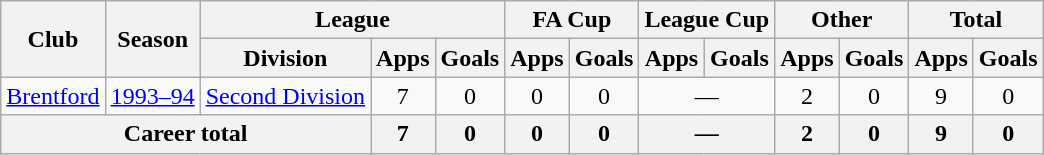<table class="wikitable" style="text-align: center;">
<tr>
<th rowspan="2">Club</th>
<th rowspan="2">Season</th>
<th colspan="3">League</th>
<th colspan="2">FA Cup</th>
<th colspan="2">League Cup</th>
<th colspan="2">Other</th>
<th colspan="2">Total</th>
</tr>
<tr>
<th>Division</th>
<th>Apps</th>
<th>Goals</th>
<th>Apps</th>
<th>Goals</th>
<th>Apps</th>
<th>Goals</th>
<th>Apps</th>
<th>Goals</th>
<th>Apps</th>
<th>Goals</th>
</tr>
<tr>
<td><a href='#'>Brentford</a></td>
<td><a href='#'>1993–94</a></td>
<td><a href='#'>Second Division</a></td>
<td>7</td>
<td>0</td>
<td>0</td>
<td>0</td>
<td colspan="2">—</td>
<td>2</td>
<td>0</td>
<td>9</td>
<td>0</td>
</tr>
<tr>
<th colspan="3">Career total</th>
<th>7</th>
<th>0</th>
<th>0</th>
<th>0</th>
<th colspan="2">—</th>
<th>2</th>
<th>0</th>
<th>9</th>
<th>0</th>
</tr>
</table>
